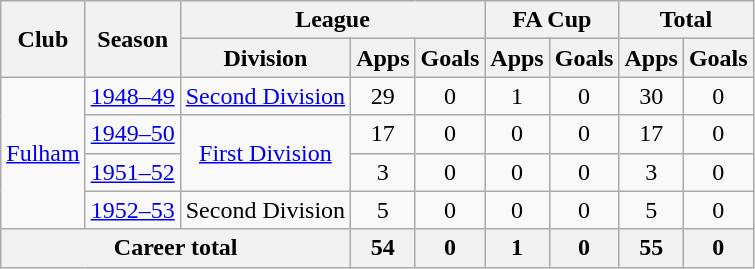<table class="wikitable" style="text-align:center">
<tr>
<th rowspan="2">Club</th>
<th rowspan="2">Season</th>
<th colspan="3">League</th>
<th colspan="2">FA Cup</th>
<th colspan="2">Total</th>
</tr>
<tr>
<th>Division</th>
<th>Apps</th>
<th>Goals</th>
<th>Apps</th>
<th>Goals</th>
<th>Apps</th>
<th>Goals</th>
</tr>
<tr>
<td rowspan="4"><a href='#'>Fulham</a></td>
<td><a href='#'>1948–49</a></td>
<td><a href='#'>Second Division</a></td>
<td>29</td>
<td>0</td>
<td>1</td>
<td>0</td>
<td>30</td>
<td>0</td>
</tr>
<tr>
<td><a href='#'>1949–50</a></td>
<td rowspan="2"><a href='#'>First Division</a></td>
<td>17</td>
<td>0</td>
<td>0</td>
<td>0</td>
<td>17</td>
<td>0</td>
</tr>
<tr>
<td><a href='#'>1951–52</a></td>
<td>3</td>
<td>0</td>
<td>0</td>
<td>0</td>
<td>3</td>
<td>0</td>
</tr>
<tr>
<td><a href='#'>1952–53</a></td>
<td>Second Division</td>
<td>5</td>
<td>0</td>
<td>0</td>
<td>0</td>
<td>5</td>
<td>0</td>
</tr>
<tr>
<th colspan="3">Career total</th>
<th>54</th>
<th>0</th>
<th>1</th>
<th>0</th>
<th>55</th>
<th>0</th>
</tr>
</table>
